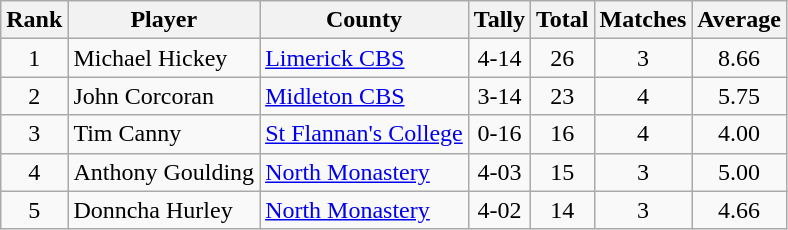<table class="wikitable">
<tr>
<th>Rank</th>
<th>Player</th>
<th>County</th>
<th>Tally</th>
<th>Total</th>
<th>Matches</th>
<th>Average</th>
</tr>
<tr>
<td rowspan=1 align=center>1</td>
<td>Michael Hickey</td>
<td><a href='#'>Limerick CBS</a></td>
<td align=center>4-14</td>
<td align=center>26</td>
<td align=center>3</td>
<td align=center>8.66</td>
</tr>
<tr>
<td rowspan=1 align=center>2</td>
<td>John Corcoran</td>
<td><a href='#'>Midleton CBS</a></td>
<td align=center>3-14</td>
<td align=center>23</td>
<td align=center>4</td>
<td align=center>5.75</td>
</tr>
<tr>
<td rowspan=1 align=center>3</td>
<td>Tim Canny</td>
<td><a href='#'>St Flannan's College</a></td>
<td align=center>0-16</td>
<td align=center>16</td>
<td align=center>4</td>
<td align=center>4.00</td>
</tr>
<tr>
<td rowspan=1 align=center>4</td>
<td>Anthony Goulding</td>
<td><a href='#'>North Monastery</a></td>
<td align=center>4-03</td>
<td align=center>15</td>
<td align=center>3</td>
<td align=center>5.00</td>
</tr>
<tr>
<td rowspan=1 align=center>5</td>
<td>Donncha Hurley</td>
<td><a href='#'>North Monastery</a></td>
<td align=center>4-02</td>
<td align=center>14</td>
<td align=center>3</td>
<td align=center>4.66</td>
</tr>
</table>
